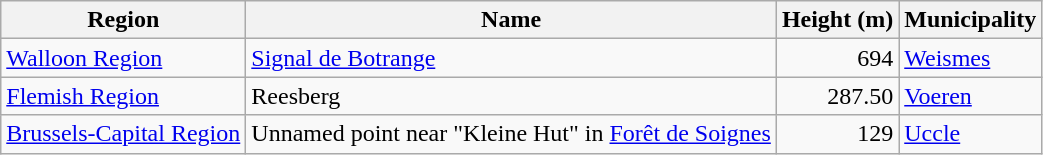<table class="wikitable sortable">
<tr>
<th>Region</th>
<th>Name</th>
<th>Height (m)</th>
<th>Municipality</th>
</tr>
<tr>
<td><a href='#'>Walloon Region</a></td>
<td><a href='#'>Signal de Botrange</a></td>
<td style="text-align:right">694</td>
<td><a href='#'>Weismes</a></td>
</tr>
<tr>
<td><a href='#'>Flemish Region</a></td>
<td>Reesberg</td>
<td style="text-align:right">287.50</td>
<td><a href='#'>Voeren</a></td>
</tr>
<tr>
<td><a href='#'>Brussels-Capital Region</a></td>
<td>Unnamed point near "Kleine Hut" in <a href='#'>Forêt de Soignes</a></td>
<td style="text-align:right">129</td>
<td><a href='#'>Uccle</a></td>
</tr>
</table>
